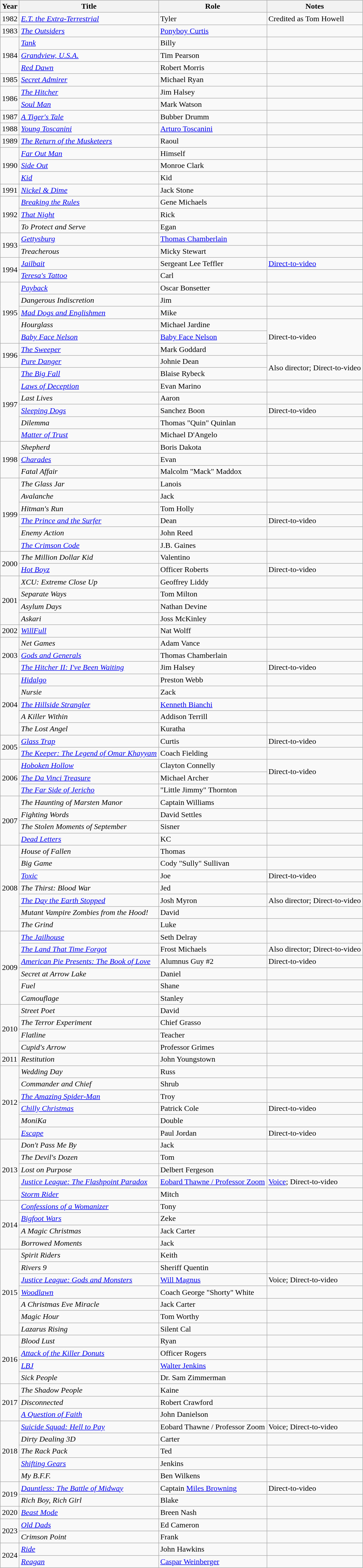<table class="wikitable sortable">
<tr>
<th>Year</th>
<th>Title</th>
<th>Role</th>
<th class="unsortable">Notes</th>
</tr>
<tr>
<td>1982</td>
<td><em><a href='#'>E.T. the Extra-Terrestrial</a></em></td>
<td>Tyler</td>
<td>Credited as Tom Howell</td>
</tr>
<tr>
<td>1983</td>
<td><em><a href='#'>The Outsiders</a></em></td>
<td><a href='#'>Ponyboy Curtis</a></td>
<td></td>
</tr>
<tr>
<td rowspan=3>1984</td>
<td><em><a href='#'>Tank</a></em></td>
<td>Billy</td>
<td></td>
</tr>
<tr>
<td><em><a href='#'>Grandview, U.S.A.</a></em></td>
<td>Tim Pearson</td>
<td></td>
</tr>
<tr>
<td><em><a href='#'>Red Dawn</a></em></td>
<td>Robert Morris</td>
<td></td>
</tr>
<tr>
<td>1985</td>
<td><em><a href='#'>Secret Admirer</a></em></td>
<td>Michael Ryan</td>
<td></td>
</tr>
<tr>
<td rowspan=2>1986</td>
<td><em><a href='#'>The Hitcher</a></em></td>
<td>Jim Halsey</td>
<td></td>
</tr>
<tr>
<td><em><a href='#'>Soul Man</a></em></td>
<td>Mark Watson</td>
<td></td>
</tr>
<tr>
<td>1987</td>
<td><em><a href='#'>A Tiger's Tale</a></em></td>
<td>Bubber Drumm</td>
<td></td>
</tr>
<tr ">
<td>1988</td>
<td><em><a href='#'>Young Toscanini</a></em></td>
<td><a href='#'>Arturo Toscanini</a></td>
<td></td>
</tr>
<tr>
<td>1989</td>
<td><em><a href='#'>The Return of the Musketeers</a></em></td>
<td>Raoul</td>
<td></td>
</tr>
<tr>
<td rowspan=3>1990</td>
<td><em><a href='#'>Far Out Man</a></em></td>
<td>Himself</td>
<td></td>
</tr>
<tr>
<td><em><a href='#'>Side Out</a></em></td>
<td>Monroe Clark</td>
<td></td>
</tr>
<tr>
<td><em><a href='#'>Kid</a></em></td>
<td>Kid</td>
<td></td>
</tr>
<tr>
<td>1991</td>
<td><em><a href='#'>Nickel & Dime</a></em></td>
<td>Jack Stone</td>
<td></td>
</tr>
<tr>
<td rowspan=3>1992</td>
<td><em><a href='#'>Breaking the Rules</a></em></td>
<td>Gene Michaels</td>
<td></td>
</tr>
<tr>
<td><em><a href='#'>That Night</a></em></td>
<td>Rick</td>
<td></td>
</tr>
<tr>
<td><em>To Protect and Serve</em></td>
<td>Egan</td>
<td></td>
</tr>
<tr>
<td rowspan=2>1993</td>
<td><em><a href='#'>Gettysburg</a></em></td>
<td><a href='#'>Thomas Chamberlain</a></td>
<td></td>
</tr>
<tr>
<td><em>Treacherous</em></td>
<td>Micky Stewart</td>
<td></td>
</tr>
<tr>
<td rowspan=2>1994</td>
<td><em><a href='#'>Jailbait</a></em></td>
<td>Sergeant Lee Teffler</td>
<td><a href='#'>Direct-to-video</a></td>
</tr>
<tr>
<td><em><a href='#'>Teresa's Tattoo</a></em></td>
<td>Carl</td>
<td></td>
</tr>
<tr>
<td rowspan=5>1995</td>
<td><em><a href='#'>Payback</a></em></td>
<td>Oscar Bonsetter</td>
<td></td>
</tr>
<tr>
<td><em>Dangerous Indiscretion</em></td>
<td>Jim</td>
<td></td>
</tr>
<tr>
<td><em><a href='#'>Mad Dogs and Englishmen</a></em></td>
<td>Mike</td>
<td></td>
</tr>
<tr>
<td><em>Hourglass</em></td>
<td>Michael Jardine</td>
<td rowspan=3>Direct-to-video</td>
</tr>
<tr>
<td><em><a href='#'>Baby Face Nelson</a></em></td>
<td><a href='#'>Baby Face Nelson</a></td>
</tr>
<tr>
<td rowspan=2>1996</td>
<td><em><a href='#'>The Sweeper</a></em></td>
<td>Mark Goddard</td>
</tr>
<tr>
<td><em><a href='#'>Pure Danger</a></em></td>
<td>Johnie Dean</td>
<td rowspan=2>Also director; Direct-to-video</td>
</tr>
<tr>
<td rowspan=6>1997</td>
<td><em><a href='#'>The Big Fall</a></em></td>
<td>Blaise Rybeck</td>
</tr>
<tr>
<td><em><a href='#'>Laws of Deception</a></em></td>
<td>Evan Marino</td>
<td></td>
</tr>
<tr>
<td><em>Last Lives</em></td>
<td>Aaron</td>
<td></td>
</tr>
<tr>
<td><em><a href='#'>Sleeping Dogs</a></em></td>
<td>Sanchez Boon</td>
<td>Direct-to-video</td>
</tr>
<tr>
<td><em>Dilemma</em></td>
<td>Thomas "Quin" Quinlan</td>
<td></td>
</tr>
<tr>
<td><em><a href='#'>Matter of Trust</a></em></td>
<td>Michael D'Angelo</td>
<td></td>
</tr>
<tr>
<td rowspan=3>1998</td>
<td><em>Shepherd</em></td>
<td>Boris Dakota</td>
<td></td>
</tr>
<tr>
<td><em><a href='#'>Charades</a></em></td>
<td>Evan</td>
<td></td>
</tr>
<tr>
<td><em>Fatal Affair</em></td>
<td>Malcolm "Mack" Maddox</td>
<td></td>
</tr>
<tr>
<td rowspan=6>1999</td>
<td><em>The Glass Jar</em></td>
<td>Lanois</td>
<td></td>
</tr>
<tr>
<td><em>Avalanche</em></td>
<td>Jack</td>
<td></td>
</tr>
<tr>
<td><em>Hitman's Run</em></td>
<td>Tom Holly</td>
<td></td>
</tr>
<tr>
<td><em><a href='#'>The Prince and the Surfer</a></em></td>
<td>Dean</td>
<td>Direct-to-video</td>
</tr>
<tr>
<td><em>Enemy Action</em></td>
<td>John Reed</td>
<td></td>
</tr>
<tr>
<td><em><a href='#'>The Crimson Code</a></em></td>
<td>J.B. Gaines</td>
<td></td>
</tr>
<tr>
<td rowspan=2>2000</td>
<td><em>The Million Dollar Kid</em></td>
<td>Valentino</td>
<td></td>
</tr>
<tr>
<td><em><a href='#'>Hot Boyz</a></em></td>
<td>Officer Roberts</td>
<td>Direct-to-video</td>
</tr>
<tr>
<td rowspan=4>2001</td>
<td><em>XCU: Extreme Close Up</em></td>
<td>Geoffrey Liddy</td>
<td></td>
</tr>
<tr>
<td><em>Separate Ways</em></td>
<td>Tom Milton</td>
<td></td>
</tr>
<tr>
<td><em>Asylum Days</em></td>
<td>Nathan Devine</td>
<td></td>
</tr>
<tr>
<td><em>Askari</em></td>
<td>Joss McKinley</td>
<td></td>
</tr>
<tr>
<td>2002</td>
<td><em><a href='#'>WillFull</a></em></td>
<td>Nat Wolff</td>
<td></td>
</tr>
<tr>
<td rowspan=3>2003</td>
<td><em>Net Games</em></td>
<td>Adam Vance</td>
<td></td>
</tr>
<tr>
<td><em><a href='#'>Gods and Generals</a></em></td>
<td>Thomas Chamberlain</td>
<td></td>
</tr>
<tr>
<td><em><a href='#'>The Hitcher II: I've Been Waiting</a></em></td>
<td>Jim Halsey</td>
<td>Direct-to-video</td>
</tr>
<tr>
<td rowspan=5>2004</td>
<td><em><a href='#'>Hidalgo</a></em></td>
<td>Preston Webb</td>
<td></td>
</tr>
<tr>
<td><em>Nursie</em></td>
<td>Zack</td>
<td></td>
</tr>
<tr>
<td><em><a href='#'>The Hillside Strangler</a></em></td>
<td><a href='#'>Kenneth Bianchi</a></td>
<td></td>
</tr>
<tr>
<td><em>A Killer Within</em></td>
<td>Addison Terrill</td>
<td></td>
</tr>
<tr>
<td><em>The Lost Angel</em></td>
<td>Kuratha</td>
<td></td>
</tr>
<tr>
<td rowspan=2>2005</td>
<td><em><a href='#'>Glass Trap</a></em></td>
<td>Curtis</td>
<td>Direct-to-video</td>
</tr>
<tr>
<td><em><a href='#'>The Keeper: The Legend of Omar Khayyam</a></em></td>
<td>Coach Fielding</td>
<td></td>
</tr>
<tr>
<td rowspan=3>2006</td>
<td><em><a href='#'>Hoboken Hollow</a></em></td>
<td>Clayton Connelly</td>
<td rowspan=2>Direct-to-video</td>
</tr>
<tr>
<td><em><a href='#'>The Da Vinci Treasure</a></em></td>
<td>Michael Archer</td>
</tr>
<tr>
<td><em><a href='#'>The Far Side of Jericho</a></em></td>
<td>"Little Jimmy" Thornton</td>
<td></td>
</tr>
<tr>
<td rowspan=4>2007</td>
<td><em>The Haunting of Marsten Manor</em></td>
<td>Captain Williams</td>
<td></td>
</tr>
<tr>
<td><em>Fighting Words</em></td>
<td>David Settles</td>
<td></td>
</tr>
<tr>
<td><em>The Stolen Moments of September</em></td>
<td>Sisner</td>
<td></td>
</tr>
<tr>
<td><em><a href='#'>Dead Letters</a></em></td>
<td>KC</td>
<td></td>
</tr>
<tr>
<td rowspan=7>2008</td>
<td><em>House of Fallen</em></td>
<td>Thomas</td>
<td></td>
</tr>
<tr>
<td><em>Big Game</em></td>
<td>Cody "Sully" Sullivan</td>
<td></td>
</tr>
<tr>
<td><em><a href='#'>Toxic</a></em></td>
<td>Joe</td>
<td>Direct-to-video</td>
</tr>
<tr>
<td><em>The Thirst: Blood War</em></td>
<td>Jed</td>
<td></td>
</tr>
<tr>
<td><em><a href='#'>The Day the Earth Stopped</a></em></td>
<td>Josh Myron</td>
<td>Also director; Direct-to-video</td>
</tr>
<tr>
<td><em>Mutant Vampire Zombies from the Hood!</em></td>
<td>David</td>
<td></td>
</tr>
<tr>
<td><em>The Grind</em></td>
<td>Luke</td>
<td></td>
</tr>
<tr>
<td rowspan=6>2009</td>
<td><em><a href='#'>The Jailhouse</a></em></td>
<td>Seth Delray</td>
<td></td>
</tr>
<tr>
<td><em><a href='#'>The Land That Time Forgot</a></em></td>
<td>Frost Michaels</td>
<td>Also director; Direct-to-video</td>
</tr>
<tr>
<td><em><a href='#'>American Pie Presents: The Book of Love</a></em></td>
<td>Alumnus Guy #2</td>
<td>Direct-to-video</td>
</tr>
<tr>
<td><em>Secret at Arrow Lake</em></td>
<td>Daniel</td>
<td></td>
</tr>
<tr>
<td><em>Fuel</em></td>
<td>Shane</td>
<td></td>
</tr>
<tr>
<td><em>Camouflage</em></td>
<td>Stanley</td>
<td></td>
</tr>
<tr>
<td rowspan=4>2010</td>
<td><em>Street Poet</em></td>
<td>David</td>
<td></td>
</tr>
<tr>
<td><em>The Terror Experiment</em></td>
<td>Chief Grasso</td>
<td></td>
</tr>
<tr>
<td><em>Flatline</em></td>
<td>Teacher</td>
<td></td>
</tr>
<tr>
<td><em>Cupid's Arrow</em></td>
<td>Professor Grimes</td>
<td></td>
</tr>
<tr>
<td>2011</td>
<td><em>Restitution</em></td>
<td>John Youngstown</td>
<td></td>
</tr>
<tr>
<td rowspan=6>2012</td>
<td><em>Wedding Day</em></td>
<td>Russ</td>
<td></td>
</tr>
<tr>
<td><em>Commander and Chief</em></td>
<td>Shrub</td>
<td></td>
</tr>
<tr>
<td><em><a href='#'>The Amazing Spider-Man</a></em></td>
<td>Troy</td>
<td></td>
</tr>
<tr>
<td><em><a href='#'>Chilly Christmas</a></em></td>
<td>Patrick Cole</td>
<td>Direct-to-video</td>
</tr>
<tr>
<td><em>MoniKa</em></td>
<td>Double</td>
<td></td>
</tr>
<tr>
<td><em><a href='#'>Escape</a></em></td>
<td>Paul Jordan</td>
<td>Direct-to-video</td>
</tr>
<tr>
<td rowspan=5>2013</td>
<td><em>Don't Pass Me By</em></td>
<td>Jack</td>
<td></td>
</tr>
<tr>
<td><em>The Devil's Dozen</em></td>
<td>Tom</td>
<td></td>
</tr>
<tr>
<td><em>Lost on Purpose</em></td>
<td>Delbert Fergeson</td>
<td></td>
</tr>
<tr>
<td><em><a href='#'>Justice League: The Flashpoint Paradox</a></em></td>
<td><a href='#'>Eobard Thawne / Professor Zoom</a></td>
<td><a href='#'>Voice</a>; Direct-to-video</td>
</tr>
<tr>
<td><em><a href='#'>Storm Rider</a></em></td>
<td>Mitch</td>
<td></td>
</tr>
<tr>
<td rowspan=4>2014</td>
<td><em><a href='#'>Confessions of a Womanizer</a></em></td>
<td>Tony</td>
<td></td>
</tr>
<tr>
<td><em><a href='#'>Bigfoot Wars</a></em></td>
<td>Zeke</td>
<td></td>
</tr>
<tr>
<td><em>A Magic Christmas</em></td>
<td>Jack Carter</td>
<td></td>
</tr>
<tr>
<td><em>Borrowed Moments</em></td>
<td>Jack</td>
<td></td>
</tr>
<tr>
<td rowspan=7>2015</td>
<td><em>Spirit Riders</em></td>
<td>Keith</td>
<td></td>
</tr>
<tr>
<td><em>Rivers 9</em></td>
<td>Sheriff Quentin</td>
<td></td>
</tr>
<tr>
<td><em><a href='#'>Justice League: Gods and Monsters</a></em></td>
<td><a href='#'>Will Magnus</a></td>
<td>Voice; Direct-to-video</td>
</tr>
<tr>
<td><em><a href='#'>Woodlawn</a></em></td>
<td>Coach George "Shorty" White</td>
<td></td>
</tr>
<tr>
<td><em>A Christmas Eve Miracle</em></td>
<td>Jack Carter</td>
<td></td>
</tr>
<tr>
<td><em>Magic Hour</em></td>
<td>Tom Worthy</td>
<td></td>
</tr>
<tr>
<td><em>Lazarus Rising</em></td>
<td>Silent Cal</td>
<td></td>
</tr>
<tr>
<td rowspan=4>2016</td>
<td><em>Blood Lust</em></td>
<td>Ryan</td>
<td></td>
</tr>
<tr>
<td><em><a href='#'>Attack of the Killer Donuts</a></em></td>
<td>Officer Rogers</td>
<td></td>
</tr>
<tr>
<td><em><a href='#'>LBJ</a></em></td>
<td><a href='#'>Walter Jenkins</a></td>
<td></td>
</tr>
<tr>
<td><em>Sick People</em></td>
<td>Dr. Sam Zimmerman</td>
<td></td>
</tr>
<tr>
<td rowspan=3>2017</td>
<td><em>The Shadow People</em></td>
<td>Kaine</td>
<td></td>
</tr>
<tr>
<td><em>Disconnected</em></td>
<td>Robert Crawford</td>
<td></td>
</tr>
<tr>
<td><em><a href='#'>A Question of Faith</a></em></td>
<td>John Danielson</td>
<td></td>
</tr>
<tr>
<td rowspan=5>2018</td>
<td><em><a href='#'>Suicide Squad: Hell to Pay</a></em></td>
<td>Eobard Thawne / Professor Zoom</td>
<td>Voice; Direct-to-video</td>
</tr>
<tr>
<td><em>Dirty Dealing 3D</em></td>
<td>Carter</td>
<td></td>
</tr>
<tr>
<td><em>The Rack Pack</em></td>
<td>Ted</td>
<td></td>
</tr>
<tr>
<td><em><a href='#'>Shifting Gears</a></em></td>
<td>Jenkins</td>
<td></td>
</tr>
<tr>
<td><em>My B.F.F.</em></td>
<td>Ben Wilkens</td>
<td></td>
</tr>
<tr>
<td rowspan=2>2019</td>
<td><em><a href='#'>Dauntless: The Battle of Midway</a></em></td>
<td>Captain <a href='#'>Miles Browning</a></td>
<td>Direct-to-video</td>
</tr>
<tr>
<td><em>Rich Boy, Rich Girl</em></td>
<td>Blake</td>
<td></td>
</tr>
<tr>
<td>2020</td>
<td><em><a href='#'>Beast Mode</a></em></td>
<td>Breen Nash</td>
<td></td>
</tr>
<tr>
<td rowspan=2>2023</td>
<td><em><a href='#'>Old Dads</a></em></td>
<td>Ed Cameron</td>
<td></td>
</tr>
<tr>
<td><em>Crimson Point</em></td>
<td>Frank</td>
<td></td>
</tr>
<tr>
<td rowspan=2>2024</td>
<td><em><a href='#'>Ride</a></em></td>
<td>John Hawkins</td>
<td></td>
</tr>
<tr>
<td><em><a href='#'>Reagan</a></em></td>
<td><a href='#'>Caspar Weinberger</a></td>
<td></td>
</tr>
</table>
